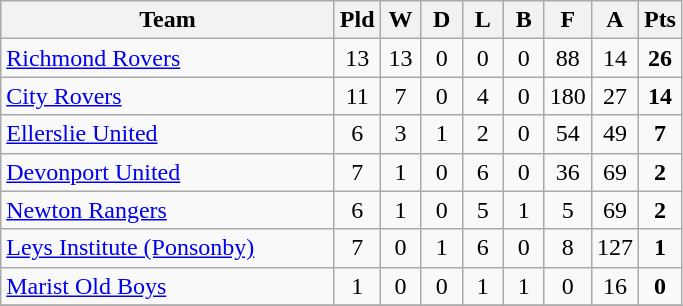<table class="wikitable" style="text-align:center;">
<tr>
<th width=215>Team</th>
<th width=20 abbr="Played">Pld</th>
<th width=20 abbr="Won">W</th>
<th width=20 abbr="Drawn">D</th>
<th width=20 abbr="Lost">L</th>
<th width=20 abbr="Bye">B</th>
<th width=20 abbr="For">F</th>
<th width=20 abbr="Against">A</th>
<th width=20 abbr="Points">Pts</th>
</tr>
<tr>
<td style="text-align:left;"><a href='#'>Richmond Rovers</a></td>
<td>13</td>
<td>13</td>
<td>0</td>
<td>0</td>
<td>0</td>
<td>88</td>
<td>14</td>
<td><strong>26</strong></td>
</tr>
<tr>
<td style="text-align:left;"><a href='#'>City Rovers</a></td>
<td>11</td>
<td>7</td>
<td>0</td>
<td>4</td>
<td>0</td>
<td>180</td>
<td>27</td>
<td><strong>14</strong></td>
</tr>
<tr>
<td style="text-align:left;"><a href='#'>Ellerslie United</a></td>
<td>6</td>
<td>3</td>
<td>1</td>
<td>2</td>
<td>0</td>
<td>54</td>
<td>49</td>
<td><strong>7</strong></td>
</tr>
<tr>
<td style="text-align:left;"><a href='#'>Devonport United</a></td>
<td>7</td>
<td>1</td>
<td>0</td>
<td>6</td>
<td>0</td>
<td>36</td>
<td>69</td>
<td><strong>2</strong></td>
</tr>
<tr>
<td style="text-align:left;"><a href='#'>Newton Rangers</a></td>
<td>6</td>
<td>1</td>
<td>0</td>
<td>5</td>
<td>1</td>
<td>5</td>
<td>69</td>
<td><strong>2</strong></td>
</tr>
<tr>
<td style="text-align:left;"><a href='#'>Leys Institute (Ponsonby)</a></td>
<td>7</td>
<td>0</td>
<td>1</td>
<td>6</td>
<td>0</td>
<td>8</td>
<td>127</td>
<td><strong>1</strong></td>
</tr>
<tr>
<td style="text-align:left;"><a href='#'>Marist Old Boys</a></td>
<td>1</td>
<td>0</td>
<td>0</td>
<td>1</td>
<td>1</td>
<td>0</td>
<td>16</td>
<td><strong>0</strong></td>
</tr>
<tr>
</tr>
</table>
